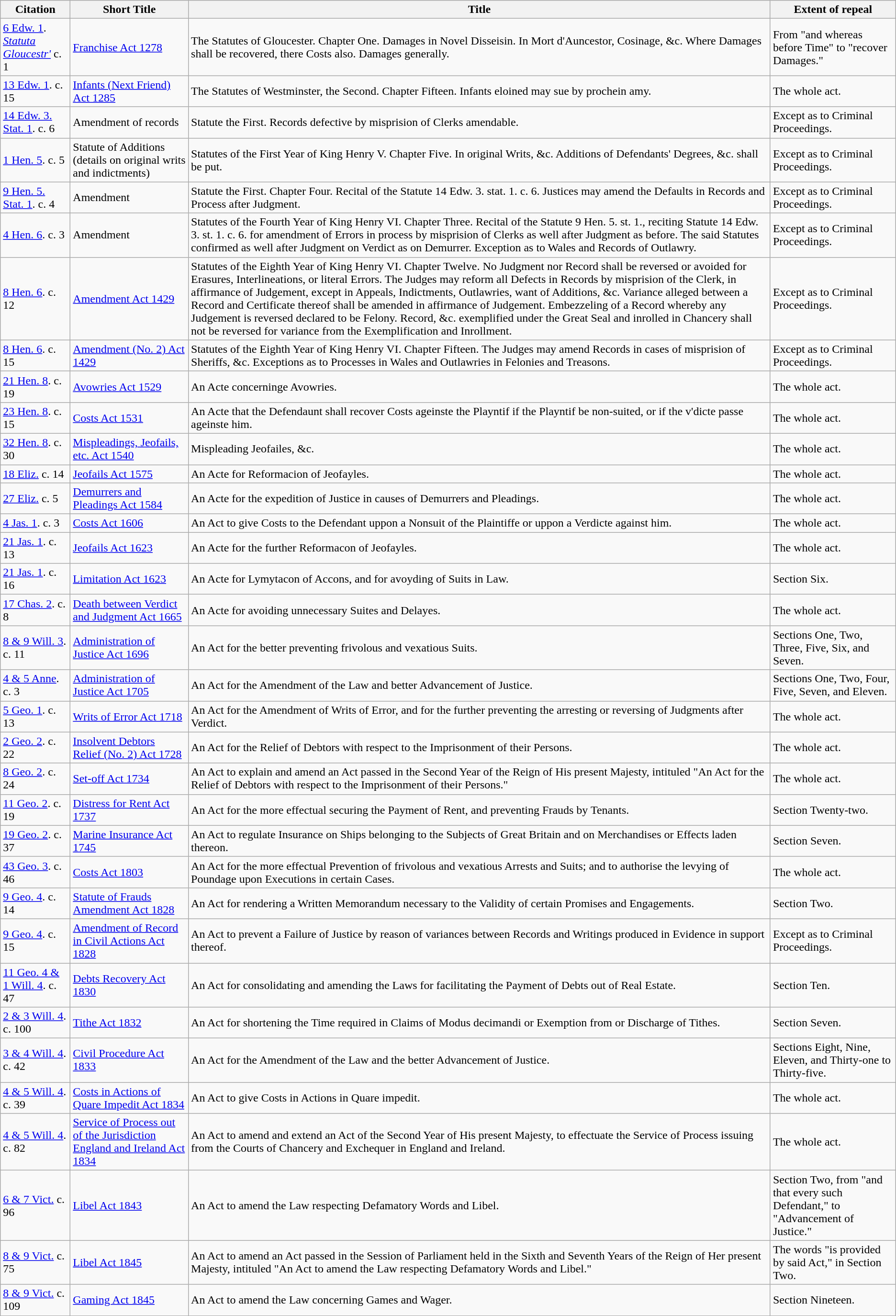<table class="wikitable">
<tr>
<th>Citation</th>
<th>Short Title</th>
<th>Title</th>
<th>Extent of repeal</th>
</tr>
<tr>
<td><a href='#'>6 Edw. 1</a>. <em><a href='#'>Statuta Gloucestr'</a></em> c. 1</td>
<td><a href='#'>Franchise Act 1278</a></td>
<td>The Statutes of Gloucester. Chapter One. Damages in Novel Disseisin. In Mort d'Auncestor, Cosinage, &c. Where Damages shall be recovered, there Costs also. Damages generally.</td>
<td>From "and whereas before Time" to "recover Damages."</td>
</tr>
<tr>
<td><a href='#'>13 Edw. 1</a>. c. 15</td>
<td><a href='#'>Infants (Next Friend) Act 1285</a></td>
<td>The Statutes of Westminster, the Second. Chapter Fifteen. Infants eloined may sue by prochein amy.</td>
<td>The whole act.</td>
</tr>
<tr>
<td><a href='#'>14 Edw. 3. Stat. 1</a>. c. 6</td>
<td>Amendment of records</td>
<td>Statute the First. Records defective by misprision of Clerks amendable.</td>
<td>Except as to Criminal Proceedings.</td>
</tr>
<tr>
<td><a href='#'>1 Hen. 5</a>. c. 5</td>
<td>Statute of Additions (details on original writs and indictments)</td>
<td>Statutes of the First Year of King Henry V. Chapter Five. In original Writs, &c. Additions of Defendants' Degrees, &c. shall be put.</td>
<td>Except as to Criminal Proceedings.</td>
</tr>
<tr>
<td><a href='#'>9 Hen. 5. Stat. 1</a>. c. 4</td>
<td>Amendment</td>
<td>Statute the First. Chapter Four. Recital of the Statute 14 Edw. 3. stat. 1. c. 6. Justices may amend the Defaults in Records and Process after Judgment.</td>
<td>Except as to Criminal Proceedings.</td>
</tr>
<tr>
<td><a href='#'>4 Hen. 6</a>. c. 3</td>
<td>Amendment</td>
<td>Statutes of the Fourth Year of King Henry VI. Chapter Three. Recital of the Statute 9 Hen. 5. st. 1., reciting Statute 14 Edw. 3. st. 1. c. 6. for amendment of Errors in process by misprision of Clerks as well after Judgment as before. The said Statutes confirmed as well after Judgment on Verdict as on Demurrer. Exception as to Wales and Records of Outlawry.</td>
<td>Except as to Criminal Proceedings.</td>
</tr>
<tr>
<td><a href='#'>8 Hen. 6</a>. c. 12</td>
<td><a href='#'>Amendment Act 1429</a></td>
<td>Statutes of the Eighth Year of King Henry VI. Chapter Twelve. No Judgment nor Record shall be reversed or avoided for Erasures, Interlineations, or literal Errors. The Judges may reform all Defects in Records by misprision of the Clerk, in affirmance of Judgement, except in Appeals, Indictments, Outlawries, want of Additions, &c. Variance alleged between a Record and Certificate thereof shall be amended in affirmance of Judgement. Embezzeling of a Record whereby any Judgement is reversed declared to be Felony. Record, &c. exemplified under the Great Seal and inrolled in Chancery shall not be reversed for variance from the Exemplification and Inrollment.</td>
<td>Except as to Criminal Proceedings.</td>
</tr>
<tr>
<td><a href='#'>8 Hen. 6</a>. c. 15</td>
<td><a href='#'>Amendment (No. 2) Act 1429</a></td>
<td>Statutes of the Eighth Year of King Henry VI. Chapter Fifteen. The Judges may amend Records in cases of misprision of Sheriffs, &c. Exceptions as to Processes in Wales and Outlawries in Felonies and Treasons.</td>
<td>Except as to Criminal Proceedings.</td>
</tr>
<tr>
<td><a href='#'>21 Hen. 8</a>. c. 19</td>
<td><a href='#'>Avowries Act 1529</a></td>
<td>An Acte concerninge Avowries.</td>
<td>The whole act.</td>
</tr>
<tr>
<td><a href='#'>23 Hen. 8</a>. c. 15</td>
<td><a href='#'>Costs Act 1531</a></td>
<td>An Acte that the Defendaunt shall recover Costs ageinste the Playntif if the Playntif be non-suited, or if the v'dicte passe ageinste him.</td>
<td>The whole act.</td>
</tr>
<tr>
<td><a href='#'>32 Hen. 8</a>. c. 30</td>
<td><a href='#'>Mispleadings, Jeofails, etc. Act 1540</a></td>
<td>Mispleading Jeofailes, &c.</td>
<td>The whole act.</td>
</tr>
<tr>
<td><a href='#'>18 Eliz.</a> c. 14</td>
<td><a href='#'>Jeofails Act 1575</a></td>
<td>An Acte for Reformacion of Jeofayles.</td>
<td>The whole act.</td>
</tr>
<tr>
<td><a href='#'>27 Eliz.</a> c. 5</td>
<td><a href='#'>Demurrers and Pleadings Act 1584</a></td>
<td>An Acte for the expedition of Justice in causes of Demurrers and Pleadings.</td>
<td>The whole act.</td>
</tr>
<tr>
<td><a href='#'>4 Jas. 1</a>. c. 3</td>
<td><a href='#'>Costs Act 1606</a></td>
<td>An Act to give Costs to the Defendant uppon a Nonsuit of the Plaintiffe or uppon a Verdicte against him.</td>
<td>The whole act.</td>
</tr>
<tr>
<td><a href='#'>21 Jas. 1</a>. c. 13</td>
<td><a href='#'>Jeofails Act 1623</a></td>
<td>An Acte for the further Reformacon of Jeofayles.</td>
<td>The whole act.</td>
</tr>
<tr>
<td><a href='#'>21 Jas. 1</a>. c. 16</td>
<td><a href='#'>Limitation Act 1623</a></td>
<td>An Acte for Lymytacon of Accons, and for avoyding of Suits in Law.</td>
<td>Section Six.</td>
</tr>
<tr>
<td><a href='#'>17 Chas. 2</a>. c. 8</td>
<td><a href='#'>Death between Verdict and Judgment Act 1665</a></td>
<td>An Acte for avoiding unnecessary Suites and Delayes.</td>
<td>The whole act.</td>
</tr>
<tr>
<td><a href='#'>8 & 9 Will. 3</a>. c. 11</td>
<td><a href='#'>Administration of Justice Act 1696</a></td>
<td>An Act for the better preventing frivolous and vexatious Suits.</td>
<td>Sections One, Two, Three, Five, Six, and Seven.</td>
</tr>
<tr>
<td><a href='#'>4 & 5 Anne</a>. c. 3</td>
<td><a href='#'>Administration of Justice Act 1705</a></td>
<td>An Act for the Amendment of the Law and better Advancement of Justice.</td>
<td>Sections One, Two, Four, Five, Seven, and Eleven.</td>
</tr>
<tr>
<td><a href='#'>5 Geo. 1</a>. c. 13</td>
<td><a href='#'>Writs of Error Act 1718</a></td>
<td>An Act for the Amendment of Writs of Error, and for the further preventing the arresting or reversing of Judgments after Verdict.</td>
<td>The whole act.</td>
</tr>
<tr>
<td><a href='#'>2 Geo. 2</a>. c. 22</td>
<td><a href='#'>Insolvent Debtors Relief (No. 2) Act 1728</a></td>
<td>An Act for the Relief of Debtors with respect to the Imprisonment of their Persons.</td>
<td>The whole act.</td>
</tr>
<tr>
<td><a href='#'>8 Geo. 2</a>. c. 24</td>
<td><a href='#'>Set-off Act 1734</a></td>
<td>An Act to explain and amend an Act passed in the Second Year of the Reign of His present Majesty, intituled "An Act for the Relief of Debtors with respect to the Imprisonment of their Persons."</td>
<td>The whole act.</td>
</tr>
<tr>
<td><a href='#'>11 Geo. 2</a>. c. 19</td>
<td><a href='#'>Distress for Rent Act 1737</a></td>
<td>An Act for the more effectual securing the Payment of Rent, and preventing Frauds by Tenants.</td>
<td>Section Twenty-two.</td>
</tr>
<tr>
<td><a href='#'>19 Geo. 2</a>. c. 37</td>
<td><a href='#'>Marine Insurance Act 1745</a></td>
<td>An Act to regulate Insurance on Ships belonging to the Subjects of Great Britain and on Merchandises or Effects laden thereon.</td>
<td>Section Seven.</td>
</tr>
<tr>
<td><a href='#'>43 Geo. 3</a>. c. 46</td>
<td><a href='#'>Costs Act 1803</a></td>
<td>An Act for the more effectual Prevention of frivolous and vexatious Arrests and Suits; and to authorise the levying of Poundage upon Executions in certain Cases.</td>
<td>The whole act.</td>
</tr>
<tr>
<td><a href='#'>9 Geo. 4</a>. c. 14</td>
<td><a href='#'>Statute of Frauds Amendment Act 1828</a></td>
<td>An Act for rendering a Written Memorandum necessary to the Validity of certain Promises and Engagements.</td>
<td>Section Two.</td>
</tr>
<tr>
<td><a href='#'>9 Geo. 4</a>. c. 15</td>
<td><a href='#'>Amendment of Record in Civil Actions Act 1828</a></td>
<td>An Act to prevent a Failure of Justice by reason of variances between Records and Writings produced in Evidence in support thereof.</td>
<td>Except as to Criminal Proceedings.</td>
</tr>
<tr>
<td><a href='#'>11 Geo. 4 & 1 Will. 4</a>. c. 47</td>
<td><a href='#'>Debts Recovery Act 1830</a></td>
<td>An Act for consolidating and amending the Laws for facilitating the Payment of Debts out of Real Estate.</td>
<td>Section Ten.</td>
</tr>
<tr>
<td><a href='#'>2 & 3 Will. 4</a>. c. 100</td>
<td><a href='#'>Tithe Act 1832</a></td>
<td>An Act for shortening the Time required in Claims of Modus decimandi or Exemption from or Discharge of Tithes.</td>
<td>Section Seven.</td>
</tr>
<tr>
<td><a href='#'>3 & 4 Will. 4</a>. c. 42</td>
<td><a href='#'>Civil Procedure Act 1833</a></td>
<td>An Act for the Amendment of the Law and the better Advancement of Justice.</td>
<td>Sections Eight, Nine, Eleven, and Thirty-one to Thirty-five.</td>
</tr>
<tr>
<td><a href='#'>4 & 5 Will. 4</a>. c. 39</td>
<td><a href='#'>Costs in Actions of Quare Impedit Act 1834</a></td>
<td>An Act to give Costs in Actions in Quare impedit.</td>
<td>The whole act.</td>
</tr>
<tr>
<td><a href='#'>4 & 5 Will. 4</a>. c. 82</td>
<td><a href='#'>Service of Process out of the Jurisdiction England and Ireland Act 1834</a></td>
<td>An Act to amend and extend an Act of the Second Year of His present Majesty, to effectuate the Service of Process issuing from the Courts of Chancery and Exchequer in England and Ireland.</td>
<td>The whole act.</td>
</tr>
<tr>
<td><a href='#'>6 & 7 Vict.</a> c. 96</td>
<td><a href='#'>Libel Act 1843</a></td>
<td>An Act to amend the Law respecting Defamatory Words and Libel.</td>
<td>Section Two, from "and that every such Defendant," to "Advancement of Justice."</td>
</tr>
<tr>
<td><a href='#'>8 & 9 Vict.</a> c. 75</td>
<td><a href='#'>Libel Act 1845</a></td>
<td>An Act to amend an Act passed in the Session of Parliament held in the Sixth and Seventh Years of the Reign of Her present Majesty, intituled "An Act to amend the Law respecting Defamatory Words and Libel."</td>
<td>The words "is provided by said Act," in Section Two.</td>
</tr>
<tr>
<td><a href='#'>8 & 9 Vict.</a> c. 109</td>
<td><a href='#'>Gaming Act 1845</a></td>
<td>An Act to amend the Law concerning Games and Wager.</td>
<td>Section Nineteen.</td>
</tr>
</table>
